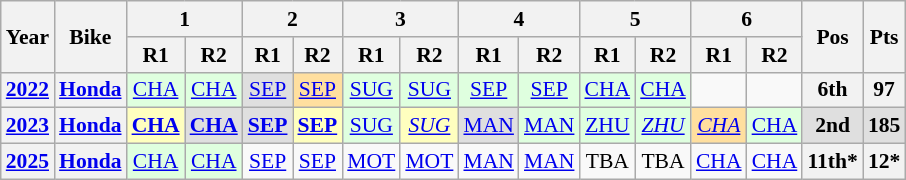<table class="wikitable" style="text-align:center; font-size:90%">
<tr>
<th valign="middle" rowspan=2>Year</th>
<th valign="middle" rowspan=2>Bike</th>
<th colspan=2>1</th>
<th colspan=2>2</th>
<th colspan=2>3</th>
<th colspan=2>4</th>
<th colspan=2>5</th>
<th colspan=2>6</th>
<th rowspan=2>Pos</th>
<th rowspan=2>Pts</th>
</tr>
<tr>
<th>R1</th>
<th>R2</th>
<th>R1</th>
<th>R2</th>
<th>R1</th>
<th>R2</th>
<th>R1</th>
<th>R2</th>
<th>R1</th>
<th>R2</th>
<th>R1</th>
<th>R2</th>
</tr>
<tr>
<th><a href='#'>2022</a></th>
<th><a href='#'>Honda</a></th>
<td style="background:#dfffdf;"><a href='#'>CHA</a><br></td>
<td style="background:#dfffdf;"><a href='#'>CHA</a><br></td>
<td style="background:#dfdfdf;"><a href='#'>SEP</a><br></td>
<td style="background:#ffdf9f;"><a href='#'>SEP</a><br></td>
<td style="background:#dfffdf;"><a href='#'>SUG</a><br></td>
<td style="background:#dfffdf;"><a href='#'>SUG</a><br></td>
<td style="background:#dfffdf;"><a href='#'>SEP</a><br></td>
<td style="background:#dfffdf;"><a href='#'>SEP</a><br></td>
<td style="background:#dfffdf;"><a href='#'>CHA</a><br></td>
<td style="background:#dfffdf;"><a href='#'>CHA</a><br></td>
<td></td>
<td></td>
<th style="background:#;">6th</th>
<th style="background:#;">97</th>
</tr>
<tr>
<th><a href='#'>2023</a></th>
<th><a href='#'>Honda</a></th>
<td style="background:#ffffbf;"><strong><a href='#'>CHA</a></strong><br></td>
<td style="background:#dfdfdf;"><strong><a href='#'>CHA</a></strong><br></td>
<td style="background:#dfdfdf;"><strong><a href='#'>SEP</a></strong><br></td>
<td style="background:#ffffbf;"><strong><a href='#'>SEP</a></strong><br></td>
<td style="background:#dfffdf;"><a href='#'>SUG</a><br></td>
<td style="background:#ffffbf;"><em><a href='#'>SUG</a></em><br></td>
<td style="background:#dfdfdf;"><a href='#'>MAN</a><br></td>
<td style="background:#dfffdf;"><a href='#'>MAN</a><br></td>
<td style="background:#dfffdf;"><a href='#'>ZHU</a><br></td>
<td style="background:#dfffdf;"><em><a href='#'>ZHU</a></em><br></td>
<td style="background:#ffdf9f;"><em><a href='#'>CHA</a></em><br></td>
<td style="background:#dfffdf;"><a href='#'>CHA</a><br></td>
<th style="background:#dfdfdf;">2nd</th>
<th style="background:#dfdfdf;">185</th>
</tr>
<tr>
<th><a href='#'>2025</a></th>
<th><a href='#'>Honda</a></th>
<td style="background:#dfffdf;"><a href='#'>CHA</a><br></td>
<td style="background:#dfffdf;"><a href='#'>CHA</a><br></td>
<td style="background:#;"><a href='#'>SEP</a><br></td>
<td style="background:#;"><a href='#'>SEP</a><br></td>
<td style="background:#;"><a href='#'>MOT</a><br></td>
<td style="background:#;"><a href='#'>MOT</a><br></td>
<td style="background:#;"><a href='#'>MAN</a><br></td>
<td style="background:#;"><a href='#'>MAN</a><br></td>
<td style="background:#;">TBA<br></td>
<td style="background:#;">TBA<br></td>
<td style="background:#;"><a href='#'>CHA</a><br></td>
<td style="background:#;"><a href='#'>CHA</a><br></td>
<th>11th*</th>
<th>12*</th>
</tr>
</table>
